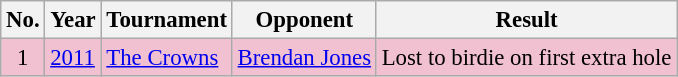<table class="wikitable" style="font-size:95%;">
<tr>
<th>No.</th>
<th>Year</th>
<th>Tournament</th>
<th>Opponent</th>
<th>Result</th>
</tr>
<tr style="background:#F2C1D1;">
<td align=center>1</td>
<td><a href='#'>2011</a></td>
<td><a href='#'>The Crowns</a></td>
<td> <a href='#'>Brendan Jones</a></td>
<td>Lost to birdie on first extra hole</td>
</tr>
</table>
